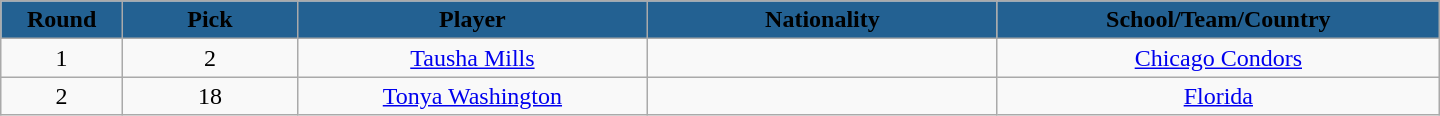<table class="wikitable" style="text-align:center; width:60em">
<tr>
<th style="background: #236192" width="2%"><span>Round</span></th>
<th style="background: #236192" width="5%"><span>Pick</span></th>
<th style="background: #236192" width="10%"><span>Player</span></th>
<th style="background: #236192" width="10%"><span>Nationality</span></th>
<th style="background: #236192" width="10%"><span>School/Team/Country</span></th>
</tr>
<tr>
<td>1</td>
<td>2</td>
<td><a href='#'>Tausha Mills</a></td>
<td></td>
<td><a href='#'>Chicago Condors</a></td>
</tr>
<tr>
<td>2</td>
<td>18</td>
<td><a href='#'>Tonya Washington</a></td>
<td></td>
<td><a href='#'>Florida</a></td>
</tr>
</table>
